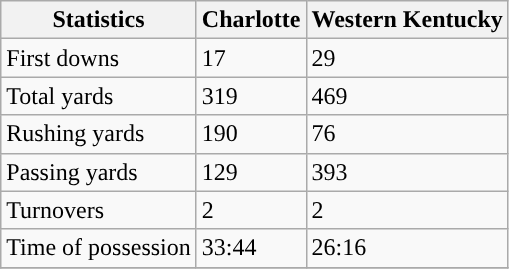<table class="wikitable">
<tr>
<th>Statistics</th>
<th>Charlotte</th>
<th>Western Kentucky</th>
</tr>
<tr>
<td>First downs</td>
<td>17</td>
<td>29</td>
</tr>
<tr>
<td>Total yards</td>
<td>319</td>
<td>469</td>
</tr>
<tr>
<td>Rushing yards</td>
<td>190</td>
<td>76</td>
</tr>
<tr>
<td>Passing yards</td>
<td>129</td>
<td>393</td>
</tr>
<tr>
<td>Turnovers</td>
<td>2</td>
<td>2</td>
</tr>
<tr>
<td>Time of possession</td>
<td>33:44</td>
<td>26:16</td>
</tr>
<tr>
</tr>
</table>
